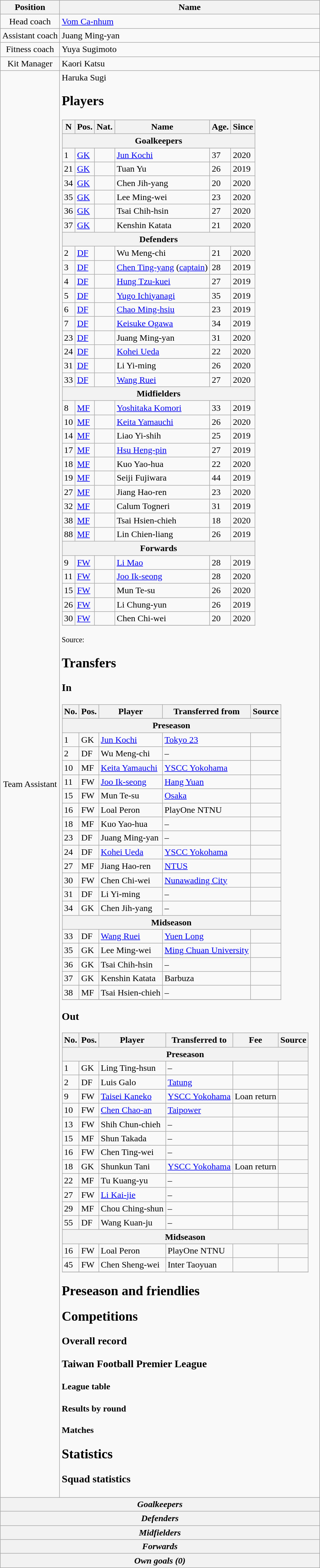<table class="wikitable plainrowheaders sortable">
<tr>
<th>Position</th>
<th>Name</th>
</tr>
<tr>
<td align=center>Head coach</td>
<td align=left> <a href='#'>Vom Ca-nhum</a></td>
</tr>
<tr>
<td align=center>Assistant coach</td>
<td align=left> Juang Ming-yan</td>
</tr>
<tr>
<td align=center>Fitness coach</td>
<td align=left> Yuya Sugimoto</td>
</tr>
<tr>
<td align=center>Kit Manager</td>
<td align=left> Kaori Katsu</td>
</tr>
<tr>
<td align=center>Team Assistant</td>
<td align=left> Haruka Sugi<br>

<h2>Players</h2><table class="wikitable sortable">
<tr>
<th>N</th>
<th>Pos.</th>
<th>Nat.</th>
<th>Name</th>
<th>Age.</th>
<th>Since</th>
</tr>
<tr>
<th colspan="8">Goalkeepers</th>
</tr>
<tr>
<td>1</td>
<td><a href='#'>GK</a></td>
<td></td>
<td><a href='#'>Jun Kochi</a></td>
<td>37</td>
<td>2020</td>
</tr>
<tr>
<td>21</td>
<td><a href='#'>GK</a></td>
<td></td>
<td>Tuan Yu</td>
<td>26</td>
<td>2019</td>
</tr>
<tr>
<td>34</td>
<td><a href='#'>GK</a></td>
<td></td>
<td>Chen Jih-yang</td>
<td>20</td>
<td>2020</td>
</tr>
<tr>
<td>35</td>
<td><a href='#'>GK</a></td>
<td></td>
<td>Lee Ming-wei</td>
<td>23</td>
<td>2020</td>
</tr>
<tr>
<td>36</td>
<td><a href='#'>GK</a></td>
<td></td>
<td>Tsai Chih-hsin</td>
<td>27</td>
<td>2020</td>
</tr>
<tr>
<td>37</td>
<td><a href='#'>GK</a></td>
<td></td>
<td>Kenshin Katata</td>
<td>21</td>
<td>2020</td>
</tr>
<tr>
<th colspan="8">Defenders</th>
</tr>
<tr>
<td>2</td>
<td><a href='#'>DF</a></td>
<td></td>
<td>Wu Meng-chi</td>
<td>21</td>
<td>2020</td>
</tr>
<tr>
<td>3</td>
<td><a href='#'>DF</a></td>
<td></td>
<td><a href='#'>Chen Ting-yang</a> (<a href='#'>captain</a>)</td>
<td>28</td>
<td>2019</td>
</tr>
<tr>
<td>4</td>
<td><a href='#'>DF</a></td>
<td></td>
<td><a href='#'>Hung Tzu-kuei</a></td>
<td>27</td>
<td>2019</td>
</tr>
<tr>
<td>5</td>
<td><a href='#'>DF</a></td>
<td></td>
<td><a href='#'>Yugo Ichiyanagi</a></td>
<td>35</td>
<td>2019</td>
</tr>
<tr>
<td>6</td>
<td><a href='#'>DF</a></td>
<td></td>
<td><a href='#'>Chao Ming-hsiu</a></td>
<td>23</td>
<td>2019</td>
</tr>
<tr>
<td>7</td>
<td><a href='#'>DF</a></td>
<td></td>
<td><a href='#'>Keisuke Ogawa</a></td>
<td>34</td>
<td>2019</td>
</tr>
<tr>
<td>23</td>
<td><a href='#'>DF</a></td>
<td></td>
<td>Juang Ming-yan</td>
<td>31</td>
<td>2020</td>
</tr>
<tr>
<td>24</td>
<td><a href='#'>DF</a></td>
<td></td>
<td><a href='#'>Kohei Ueda</a></td>
<td>22</td>
<td>2020</td>
</tr>
<tr>
<td>31</td>
<td><a href='#'>DF</a></td>
<td></td>
<td>Li Yi-ming</td>
<td>26</td>
<td>2020</td>
</tr>
<tr>
<td>33</td>
<td><a href='#'>DF</a></td>
<td></td>
<td><a href='#'>Wang Ruei</a></td>
<td>27</td>
<td>2020</td>
</tr>
<tr>
<th colspan="8">Midfielders</th>
</tr>
<tr>
<td>8</td>
<td><a href='#'>MF</a></td>
<td></td>
<td><a href='#'>Yoshitaka Komori</a></td>
<td>33</td>
<td>2019</td>
</tr>
<tr>
<td>10</td>
<td><a href='#'>MF</a></td>
<td></td>
<td><a href='#'>Keita Yamauchi</a></td>
<td>26</td>
<td>2020</td>
</tr>
<tr>
<td>14</td>
<td><a href='#'>MF</a></td>
<td></td>
<td>Liao Yi-shih</td>
<td>25</td>
<td>2019</td>
</tr>
<tr>
<td>17</td>
<td><a href='#'>MF</a></td>
<td></td>
<td><a href='#'>Hsu Heng-pin</a></td>
<td>27</td>
<td>2019</td>
</tr>
<tr>
<td>18</td>
<td><a href='#'>MF</a></td>
<td></td>
<td>Kuo Yao-hua</td>
<td>22</td>
<td>2020</td>
</tr>
<tr>
<td>19</td>
<td><a href='#'>MF</a></td>
<td></td>
<td>Seiji Fujiwara</td>
<td>44</td>
<td>2019</td>
</tr>
<tr>
<td>27</td>
<td><a href='#'>MF</a></td>
<td></td>
<td>Jiang Hao-ren</td>
<td>23</td>
<td>2020</td>
</tr>
<tr>
<td>32</td>
<td><a href='#'>MF</a></td>
<td></td>
<td>Calum Togneri</td>
<td>31</td>
<td>2019</td>
</tr>
<tr>
<td>38</td>
<td><a href='#'>MF</a></td>
<td></td>
<td>Tsai Hsien-chieh</td>
<td>18</td>
<td>2020</td>
</tr>
<tr>
<td>88</td>
<td><a href='#'>MF</a></td>
<td></td>
<td>Lin Chien-liang</td>
<td>26</td>
<td>2019</td>
</tr>
<tr>
<th colspan="8">Forwards</th>
</tr>
<tr>
<td>9</td>
<td><a href='#'>FW</a></td>
<td></td>
<td><a href='#'>Li Mao</a></td>
<td>28</td>
<td>2019</td>
</tr>
<tr>
<td>11</td>
<td><a href='#'>FW</a></td>
<td></td>
<td><a href='#'>Joo Ik-seong</a></td>
<td>28</td>
<td>2020</td>
</tr>
<tr>
<td>15</td>
<td><a href='#'>FW</a></td>
<td></td>
<td>Mun Te-su</td>
<td>26</td>
<td>2020</td>
</tr>
<tr>
<td>26</td>
<td><a href='#'>FW</a></td>
<td></td>
<td>Li Chung-yun</td>
<td>26</td>
<td>2019</td>
</tr>
<tr>
<td>30</td>
<td><a href='#'>FW</a></td>
<td></td>
<td>Chen Chi-wei</td>
<td>20</td>
<td>2020</td>
</tr>
<tr>
</tr>
</table>
<small>Source:</small><h2>Transfers</h2><h3>In</h3><table class="wikitable sortable">
<tr>
<th>No.</th>
<th>Pos.</th>
<th>Player</th>
<th>Transferred from</th>
<th>Source</th>
</tr>
<tr>
<th colspan=5>Preseason</th>
</tr>
<tr>
<td>1</td>
<td>GK</td>
<td><a href='#'>Jun Kochi</a></td>
<td> <a href='#'>Tokyo 23</a></td>
<td></td>
</tr>
<tr>
<td>2</td>
<td>DF</td>
<td>Wu Meng-chi</td>
<td>–</td>
<td></td>
</tr>
<tr>
<td>10</td>
<td>MF</td>
<td><a href='#'>Keita Yamauchi</a></td>
<td> <a href='#'>YSCC Yokohama</a></td>
<td></td>
</tr>
<tr>
<td>11</td>
<td>FW</td>
<td><a href='#'>Joo Ik-seong</a></td>
<td> <a href='#'>Hang Yuan</a></td>
<td></td>
</tr>
<tr>
<td>15</td>
<td>FW</td>
<td>Mun Te-su</td>
<td> <a href='#'>Osaka</a></td>
<td></td>
</tr>
<tr>
<td>16</td>
<td>FW</td>
<td>Loal Peron</td>
<td> PlayOne NTNU</td>
<td></td>
</tr>
<tr>
<td>18</td>
<td>MF</td>
<td>Kuo Yao-hua</td>
<td>–</td>
<td></td>
</tr>
<tr>
<td>23</td>
<td>DF</td>
<td>Juang Ming-yan</td>
<td>–</td>
<td></td>
</tr>
<tr>
<td>24</td>
<td>DF</td>
<td><a href='#'>Kohei Ueda</a></td>
<td> <a href='#'>YSCC Yokohama</a></td>
<td></td>
</tr>
<tr>
<td>27</td>
<td>MF</td>
<td>Jiang Hao-ren</td>
<td> <a href='#'>NTUS</a></td>
<td></td>
</tr>
<tr>
<td>30</td>
<td>FW</td>
<td>Chen Chi-wei</td>
<td> <a href='#'>Nunawading City</a></td>
<td></td>
</tr>
<tr>
<td>31</td>
<td>DF</td>
<td>Li Yi-ming</td>
<td>–</td>
<td></td>
</tr>
<tr>
<td>34</td>
<td>GK</td>
<td>Chen Jih-yang</td>
<td>–</td>
<td></td>
</tr>
<tr>
<th colspan=5>Midseason</th>
</tr>
<tr>
<td>33</td>
<td>DF</td>
<td><a href='#'>Wang Ruei</a></td>
<td> <a href='#'>Yuen Long</a></td>
<td></td>
</tr>
<tr>
<td>35</td>
<td>GK</td>
<td>Lee Ming-wei</td>
<td> <a href='#'>Ming Chuan University</a></td>
<td></td>
</tr>
<tr>
<td>36</td>
<td>GK</td>
<td>Tsai Chih-hsin</td>
<td>–</td>
<td></td>
</tr>
<tr>
<td>37</td>
<td>GK</td>
<td>Kenshin Katata</td>
<td> Barbuza</td>
<td></td>
</tr>
<tr>
<td>38</td>
<td>MF</td>
<td>Tsai Hsien-chieh</td>
<td>–</td>
<td></td>
</tr>
<tr>
</tr>
</table>
<h3>Out</h3><table class="wikitable sortable">
<tr>
<th>No.</th>
<th>Pos.</th>
<th>Player</th>
<th>Transferred to</th>
<th>Fee</th>
<th>Source</th>
</tr>
<tr>
<th colspan=6>Preseason</th>
</tr>
<tr>
<td>1</td>
<td>GK</td>
<td>Ling Ting-hsun</td>
<td>–</td>
<td></td>
<td></td>
</tr>
<tr>
<td>2</td>
<td>DF</td>
<td>Luis Galo</td>
<td> <a href='#'>Tatung</a></td>
<td></td>
<td></td>
</tr>
<tr>
<td>9</td>
<td>FW</td>
<td><a href='#'>Taisei Kaneko</a></td>
<td> <a href='#'>YSCC Yokohama</a></td>
<td>Loan return</td>
<td></td>
</tr>
<tr>
<td>10</td>
<td>FW</td>
<td><a href='#'>Chen Chao-an</a></td>
<td> <a href='#'>Taipower</a></td>
<td></td>
<td></td>
</tr>
<tr>
<td>13</td>
<td>FW</td>
<td>Shih Chun-chieh</td>
<td>–</td>
<td></td>
<td></td>
</tr>
<tr>
<td>15</td>
<td>MF</td>
<td>Shun Takada</td>
<td>–</td>
<td></td>
<td></td>
</tr>
<tr>
<td>16</td>
<td>FW</td>
<td>Chen Ting-wei</td>
<td>–</td>
<td></td>
<td></td>
</tr>
<tr>
<td>18</td>
<td>GK</td>
<td>Shunkun Tani</td>
<td> <a href='#'>YSCC Yokohama</a></td>
<td>Loan return</td>
<td></td>
</tr>
<tr>
<td>22</td>
<td>MF</td>
<td>Tu Kuang-yu</td>
<td>–</td>
<td></td>
<td></td>
</tr>
<tr>
<td>27</td>
<td>FW</td>
<td><a href='#'>Li Kai-jie</a></td>
<td>–</td>
<td></td>
<td></td>
</tr>
<tr>
<td>29</td>
<td>MF</td>
<td>Chou Ching-shun</td>
<td>–</td>
<td></td>
<td></td>
</tr>
<tr>
<td>55</td>
<td>DF</td>
<td>Wang Kuan-ju</td>
<td>–</td>
<td></td>
<td></td>
</tr>
<tr>
<th colspan=6>Midseason</th>
</tr>
<tr>
<td>16</td>
<td>FW</td>
<td>Loal Peron</td>
<td> PlayOne NTNU</td>
<td></td>
<td></td>
</tr>
<tr>
<td>45</td>
<td>FW</td>
<td>Chen Sheng-wei</td>
<td> Inter Taoyuan</td>
<td></td>
<td></td>
</tr>
<tr>
</tr>
</table>
<h2>Preseason and friendlies</h2>

<h2>Competitions</h2><h3>Overall record</h3><h3>Taiwan Football Premier League</h3><h4>League table</h4><h4>Results by round</h4><h4>Matches</h4>



















<h2>Statistics</h2><h3>Squad statistics</h3></td>
</tr>
<tr>
<th colspan=8><em>Goalkeepers</em><br>




</th>
</tr>
<tr>
<th colspan=8><em>Defenders</em><br>








</th>
</tr>
<tr>
<th colspan=8><em>Midfielders</em><br>








</th>
</tr>
<tr>
<th colspan=8><em>Forwards</em><br>



</th>
</tr>
<tr>
<th colspan=8><em>Own goals (0)</em></th>
</tr>
</table>
